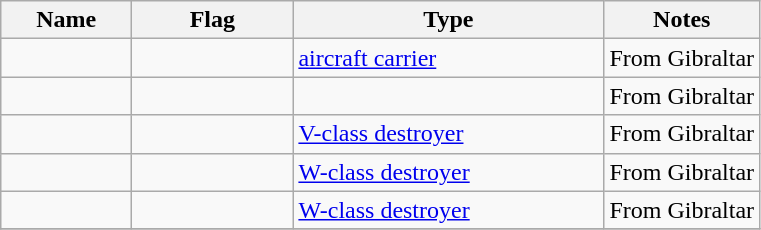<table class="wikitable sortable">
<tr>
<th scope="col" width="80px">Name</th>
<th scope="col" width="100px">Flag</th>
<th scope="col" width="200px">Type</th>
<th>Notes</th>
</tr>
<tr>
<td></td>
<td></td>
<td> <a href='#'>aircraft carrier</a></td>
<td>From Gibraltar</td>
</tr>
<tr>
<td></td>
<td></td>
<td></td>
<td>From Gibraltar</td>
</tr>
<tr>
<td></td>
<td></td>
<td><a href='#'>V-class destroyer</a></td>
<td>From Gibraltar</td>
</tr>
<tr>
<td></td>
<td></td>
<td><a href='#'>W-class destroyer</a></td>
<td>From Gibraltar</td>
</tr>
<tr>
<td></td>
<td></td>
<td><a href='#'>W-class destroyer</a></td>
<td>From Gibraltar</td>
</tr>
<tr>
</tr>
</table>
